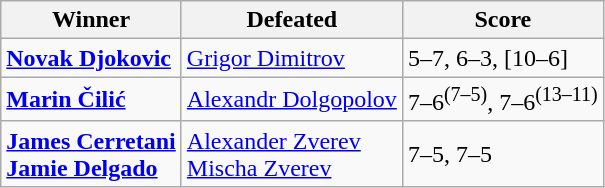<table class="wikitable">
<tr>
<th>Winner</th>
<th>Defeated</th>
<th>Score</th>
</tr>
<tr>
<td> <strong><a href='#'>Novak Djokovic</a></strong></td>
<td> <a href='#'>Grigor Dimitrov</a></td>
<td>5–7, 6–3, [10–6]</td>
</tr>
<tr>
<td> <strong><a href='#'>Marin Čilić</a></strong></td>
<td> <a href='#'>Alexandr Dolgopolov</a></td>
<td>7–6<sup>(7–5)</sup>, 7–6<sup>(13–11)</sup></td>
</tr>
<tr>
<td><strong> <a href='#'>James Cerretani</a><br> <a href='#'>Jamie Delgado</a></strong></td>
<td> <a href='#'>Alexander Zverev</a><br> <a href='#'>Mischa Zverev</a></td>
<td>7–5, 7–5</td>
</tr>
</table>
